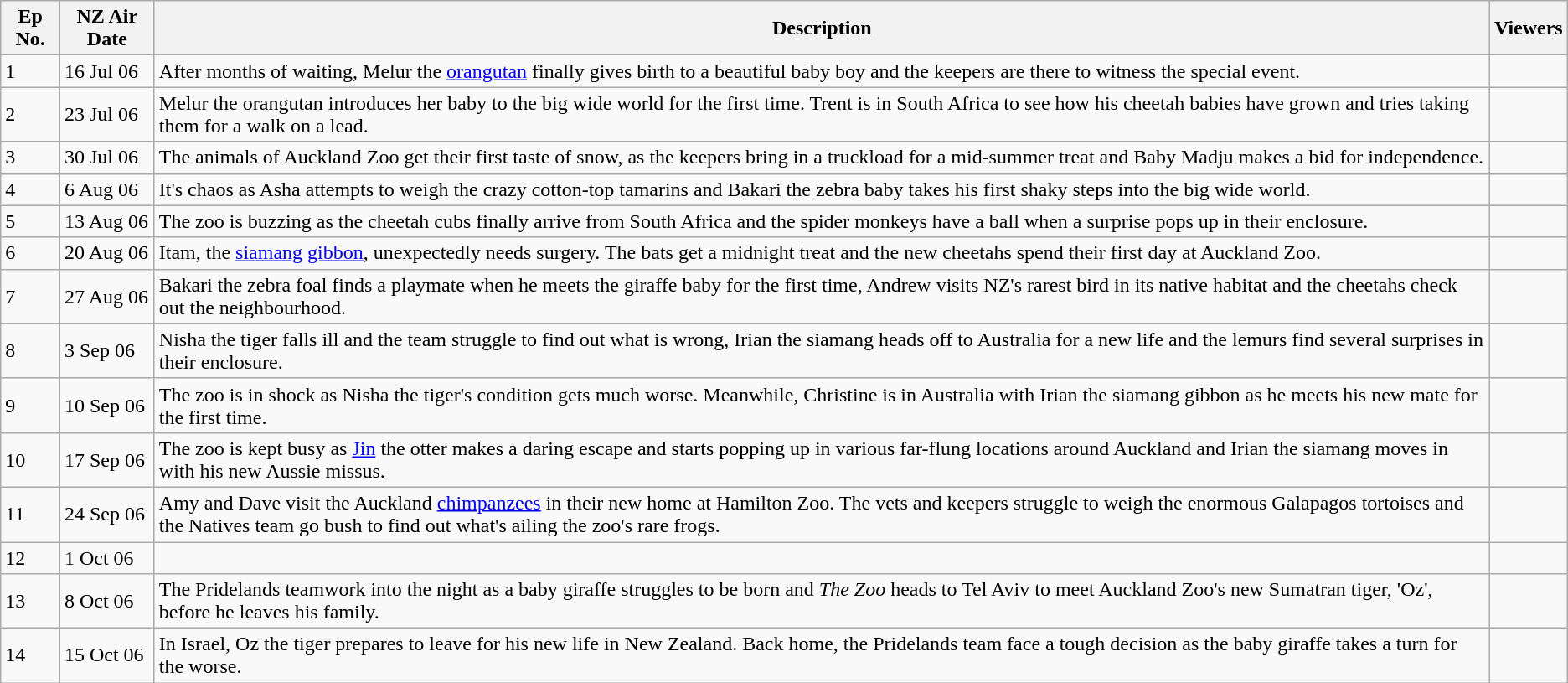<table class="wikitable">
<tr>
<th>Ep No.</th>
<th>NZ Air Date</th>
<th>Description</th>
<th>Viewers</th>
</tr>
<tr>
<td>1</td>
<td>16 Jul 06</td>
<td>After months of waiting, Melur the <a href='#'>orangutan</a> finally gives birth to a beautiful baby boy and the keepers are there to witness the special event.</td>
<td></td>
</tr>
<tr>
<td>2</td>
<td>23 Jul 06</td>
<td>Melur the orangutan introduces her baby to the big wide world for the first time. Trent is in South Africa to see how his cheetah babies have grown and tries taking them for a walk on a lead.</td>
<td></td>
</tr>
<tr>
<td>3</td>
<td>30 Jul 06</td>
<td>The animals of Auckland Zoo get their first taste of snow, as the keepers bring in a truckload for a mid-summer treat and Baby Madju makes a bid for independence.</td>
<td></td>
</tr>
<tr>
<td>4</td>
<td>6 Aug 06</td>
<td>It's chaos as Asha attempts to weigh the crazy cotton-top tamarins and Bakari the zebra baby takes his first shaky steps into the big wide world.</td>
<td></td>
</tr>
<tr>
<td>5</td>
<td>13 Aug 06</td>
<td>The zoo is buzzing as the cheetah cubs finally arrive from South Africa and the spider monkeys have a ball when a surprise pops up in their enclosure.</td>
<td></td>
</tr>
<tr>
<td>6</td>
<td>20 Aug 06</td>
<td>Itam, the <a href='#'>siamang</a> <a href='#'>gibbon</a>, unexpectedly needs surgery. The bats get a midnight treat and the new cheetahs spend their first day at Auckland Zoo.</td>
<td></td>
</tr>
<tr>
<td>7</td>
<td>27 Aug 06</td>
<td>Bakari the zebra foal finds a playmate when he meets the giraffe baby for the first time, Andrew visits NZ's rarest bird in its native habitat and the cheetahs check out the neighbourhood.</td>
<td></td>
</tr>
<tr>
<td>8</td>
<td>3 Sep 06</td>
<td>Nisha the tiger falls ill and the team struggle to find out what is wrong, Irian the siamang heads off to Australia for a new life and the lemurs find several surprises in their enclosure.</td>
<td></td>
</tr>
<tr>
<td>9</td>
<td>10 Sep 06</td>
<td>The zoo is in shock as Nisha the tiger's condition gets much worse. Meanwhile, Christine is in Australia with Irian the siamang gibbon as he meets his new mate for the first time.</td>
<td></td>
</tr>
<tr>
<td>10</td>
<td>17 Sep 06</td>
<td>The zoo is kept busy as <a href='#'>Jin</a> the otter makes a daring escape and starts popping up in various far-flung locations around Auckland and Irian the siamang moves in with his new Aussie missus.</td>
<td></td>
</tr>
<tr>
<td>11</td>
<td>24 Sep 06</td>
<td>Amy and Dave visit the Auckland <a href='#'>chimpanzees</a> in their new home at Hamilton Zoo. The vets and keepers struggle to weigh the enormous Galapagos tortoises and the Natives team go bush to find out what's ailing the zoo's rare frogs.</td>
<td></td>
</tr>
<tr>
<td>12</td>
<td>1 Oct 06</td>
<td></td>
<td></td>
</tr>
<tr>
<td>13</td>
<td>8 Oct 06</td>
<td>The Pridelands teamwork into the night as a baby giraffe struggles to be born and <em>The Zoo</em> heads to Tel Aviv to meet Auckland Zoo's new Sumatran tiger, 'Oz', before he leaves his family.</td>
<td></td>
</tr>
<tr>
<td>14</td>
<td>15 Oct 06</td>
<td>In Israel, Oz the tiger prepares to leave for his new life in New Zealand. Back home, the Pridelands team face a tough decision as the baby giraffe takes a turn for the worse.</td>
<td></td>
</tr>
</table>
